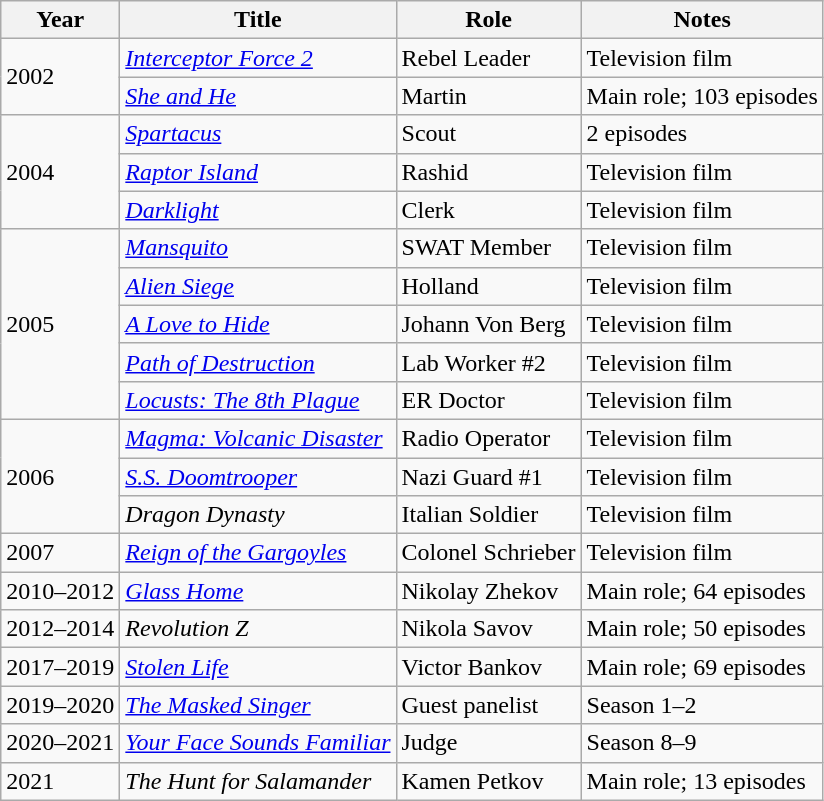<table class="wikitable sortable">
<tr>
<th>Year</th>
<th>Title</th>
<th>Role</th>
<th class="unsortable">Notes</th>
</tr>
<tr>
<td rowspan="2">2002</td>
<td><em><a href='#'>Interceptor Force 2</a></em></td>
<td>Rebel Leader</td>
<td>Television film</td>
</tr>
<tr>
<td><em><a href='#'>She and He</a></em></td>
<td>Martin</td>
<td>Main role; 103 episodes</td>
</tr>
<tr>
<td rowspan="3">2004</td>
<td><em><a href='#'>Spartacus</a></em></td>
<td>Scout</td>
<td>2 episodes</td>
</tr>
<tr>
<td><em><a href='#'>Raptor Island</a></em></td>
<td>Rashid</td>
<td>Television film</td>
</tr>
<tr>
<td><em><a href='#'>Darklight</a></em></td>
<td>Clerk</td>
<td>Television film</td>
</tr>
<tr>
<td rowspan="5">2005</td>
<td><em><a href='#'>Mansquito</a></em></td>
<td>SWAT Member</td>
<td>Television film</td>
</tr>
<tr>
<td><em><a href='#'>Alien Siege</a></em></td>
<td>Holland</td>
<td>Television film</td>
</tr>
<tr>
<td><em><a href='#'>A Love to Hide</a></em></td>
<td>Johann Von Berg</td>
<td>Television film</td>
</tr>
<tr>
<td><em><a href='#'>Path of Destruction</a></em></td>
<td>Lab Worker #2</td>
<td>Television film</td>
</tr>
<tr>
<td><em><a href='#'>Locusts: The 8th Plague</a></em></td>
<td>ER Doctor</td>
<td>Television film</td>
</tr>
<tr>
<td rowspan="3">2006</td>
<td><em><a href='#'>Magma: Volcanic Disaster</a></em></td>
<td>Radio Operator</td>
<td>Television film</td>
</tr>
<tr>
<td><em><a href='#'>S.S. Doomtrooper</a></em></td>
<td>Nazi Guard #1</td>
<td>Television film</td>
</tr>
<tr>
<td><em>Dragon Dynasty</em></td>
<td>Italian Soldier</td>
<td>Television film</td>
</tr>
<tr>
<td>2007</td>
<td><em><a href='#'>Reign of the Gargoyles</a></em></td>
<td>Colonel Schrieber</td>
<td>Television film</td>
</tr>
<tr>
<td>2010–2012</td>
<td><em><a href='#'>Glass Home</a></em></td>
<td>Nikolay Zhekov</td>
<td>Main role; 64 episodes</td>
</tr>
<tr>
<td>2012–2014</td>
<td><em>Revolution Z</em></td>
<td>Nikola Savov</td>
<td>Main role; 50 episodes</td>
</tr>
<tr>
<td>2017–2019</td>
<td><em><a href='#'>Stolen Life</a></em></td>
<td>Victor Bankov</td>
<td>Main role; 69 episodes</td>
</tr>
<tr>
<td>2019–2020</td>
<td><em><a href='#'>The Masked Singer</a></em></td>
<td>Guest panelist</td>
<td>Season 1–2</td>
</tr>
<tr>
<td>2020–2021</td>
<td><em><a href='#'>Your Face Sounds Familiar</a></em></td>
<td>Judge</td>
<td>Season 8–9</td>
</tr>
<tr>
<td>2021</td>
<td><em>The Hunt for Salamander</em></td>
<td>Kamen Petkov</td>
<td>Main role; 13 episodes</td>
</tr>
</table>
